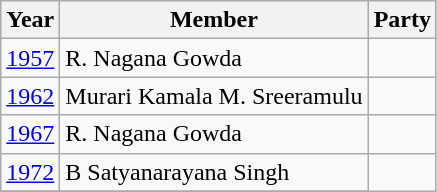<table class="wikitable sortable">
<tr>
<th>Year</th>
<th>Member</th>
<th colspan="2">Party</th>
</tr>
<tr>
<td><a href='#'>1957</a></td>
<td>R. Nagana Gowda</td>
<td></td>
</tr>
<tr>
<td><a href='#'>1962</a></td>
<td>Murari Kamala M. Sreeramulu</td>
<td></td>
</tr>
<tr>
<td><a href='#'>1967</a></td>
<td>R. Nagana Gowda</td>
<td></td>
</tr>
<tr>
<td><a href='#'>1972</a></td>
<td>B Satyanarayana Singh</td>
</tr>
<tr>
</tr>
</table>
